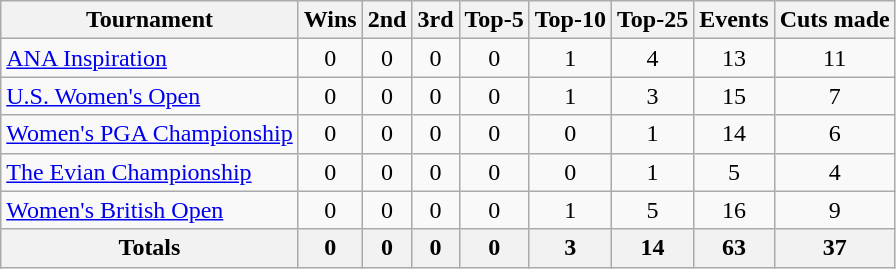<table class=wikitable style=text-align:center>
<tr>
<th>Tournament</th>
<th>Wins</th>
<th>2nd</th>
<th>3rd</th>
<th>Top-5</th>
<th>Top-10</th>
<th>Top-25</th>
<th>Events</th>
<th>Cuts made</th>
</tr>
<tr>
<td align=left><a href='#'>ANA Inspiration</a></td>
<td>0</td>
<td>0</td>
<td>0</td>
<td>0</td>
<td>1</td>
<td>4</td>
<td>13</td>
<td>11</td>
</tr>
<tr>
<td align=left><a href='#'>U.S. Women's Open</a></td>
<td>0</td>
<td>0</td>
<td>0</td>
<td>0</td>
<td>1</td>
<td>3</td>
<td>15</td>
<td>7</td>
</tr>
<tr>
<td align=left><a href='#'>Women's PGA Championship</a></td>
<td>0</td>
<td>0</td>
<td>0</td>
<td>0</td>
<td>0</td>
<td>1</td>
<td>14</td>
<td>6</td>
</tr>
<tr>
<td align=left><a href='#'>The Evian Championship</a></td>
<td>0</td>
<td>0</td>
<td>0</td>
<td>0</td>
<td>0</td>
<td>1</td>
<td>5</td>
<td>4</td>
</tr>
<tr>
<td align=left><a href='#'>Women's British Open</a></td>
<td>0</td>
<td>0</td>
<td>0</td>
<td>0</td>
<td>1</td>
<td>5</td>
<td>16</td>
<td>9</td>
</tr>
<tr>
<th>Totals</th>
<th>0</th>
<th>0</th>
<th>0</th>
<th>0</th>
<th>3</th>
<th>14</th>
<th>63</th>
<th>37</th>
</tr>
</table>
